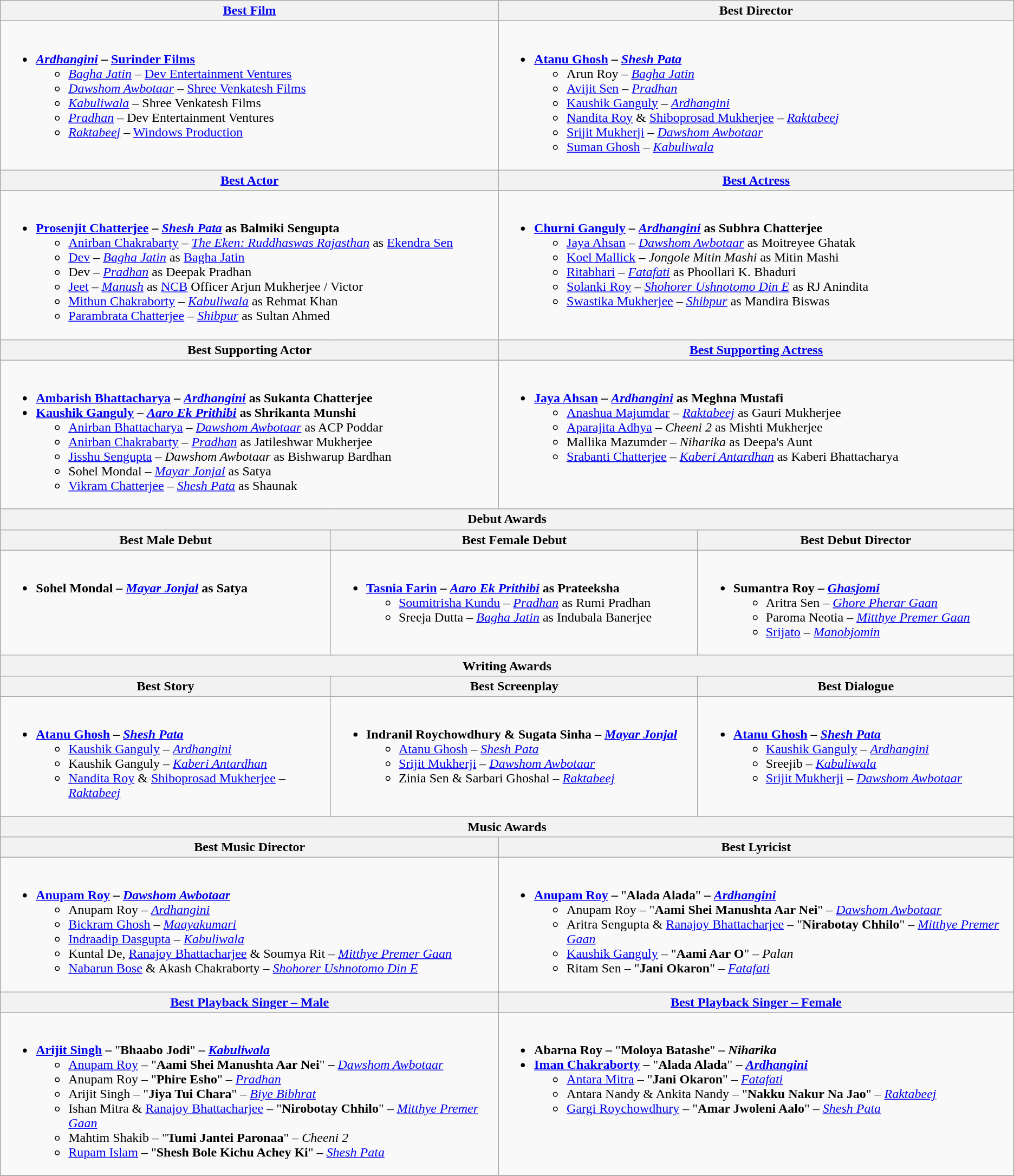<table class="wikitable">
<tr>
<th colspan="3"><a href='#'> Best Film</a></th>
<th colspan="3">Best Director</th>
</tr>
<tr>
<td colspan="3"; valign=top><br><ul><li><strong><em><a href='#'>Ardhangini</a></em></strong> <strong>– <a href='#'>Surinder Films</a></strong><ul><li><em><a href='#'>Bagha Jatin</a></em> – <a href='#'>Dev Entertainment Ventures</a></li><li><em><a href='#'>Dawshom Awbotaar</a></em> – <a href='#'>Shree Venkatesh Films</a></li><li><em><a href='#'>Kabuliwala</a></em> – Shree Venkatesh Films</li><li><em><a href='#'>Pradhan</a></em> – Dev Entertainment Ventures</li><li><em><a href='#'>Raktabeej</a></em> – <a href='#'>Windows Production</a></li></ul></li></ul></td>
<td colspan="3"; valign=top><br><ul><li><strong><a href='#'>Atanu Ghosh</a> –</strong> <strong><em><a href='#'>Shesh Pata</a></em></strong><ul><li>Arun Roy – <em><a href='#'>Bagha Jatin</a></em></li><li><a href='#'>Avijit Sen</a> – <em><a href='#'>Pradhan</a></em></li><li><a href='#'>Kaushik Ganguly</a> – <em><a href='#'>Ardhangini</a></em></li><li><a href='#'>Nandita Roy</a> & <a href='#'>Shiboprosad Mukherjee</a> – <em><a href='#'>Raktabeej</a></em></li><li><a href='#'>Srijit Mukherji</a> – <em><a href='#'>Dawshom Awbotaar</a></em></li><li><a href='#'>Suman Ghosh</a> – <em><a href='#'>Kabuliwala</a></em></li></ul></li></ul></td>
</tr>
<tr>
<th colspan="3"><a href='#'>Best Actor</a></th>
<th colspan="3"><a href='#'>Best Actress</a></th>
</tr>
<tr>
<td colspan="3"; valign=top><br><ul><li><strong><a href='#'>Prosenjit Chatterjee</a> –</strong> <strong><em><a href='#'>Shesh Pata</a></em></strong> <strong>as Balmiki Sengupta</strong><ul><li><a href='#'>Anirban Chakrabarty</a> – <em><a href='#'>The Eken: Ruddhaswas Rajasthan</a></em> as <a href='#'>Ekendra Sen</a></li><li><a href='#'>Dev</a> – <em><a href='#'>Bagha Jatin</a></em> as <a href='#'>Bagha Jatin</a></li><li>Dev – <em><a href='#'>Pradhan</a></em> as Deepak Pradhan</li><li><a href='#'>Jeet</a> – <em><a href='#'>Manush</a></em> as <a href='#'> NCB</a> Officer Arjun Mukherjee / Victor</li><li><a href='#'>Mithun Chakraborty</a> – <em><a href='#'>Kabuliwala</a></em> as Rehmat Khan</li><li><a href='#'>Parambrata Chatterjee</a> – <em><a href='#'>Shibpur</a></em> as Sultan Ahmed</li></ul></li></ul></td>
<td colspan="3"; valign=top><br><ul><li><strong><a href='#'>Churni Ganguly</a> –</strong> <strong><em><a href='#'>Ardhangini</a></em></strong> <strong>as Subhra Chatterjee</strong><ul><li><a href='#'>Jaya Ahsan</a> – <em><a href='#'>Dawshom Awbotaar</a></em> as Moitreyee Ghatak</li><li><a href='#'>Koel Mallick</a> – <em>Jongole Mitin Mashi</em> as Mitin Mashi</li><li><a href='#'>Ritabhari</a> – <em><a href='#'>Fatafati</a></em> as Phoollari K. Bhaduri</li><li><a href='#'>Solanki Roy</a> – <em><a href='#'>Shohorer Ushnotomo Din E</a></em> as RJ Anindita</li><li><a href='#'>Swastika Mukherjee</a> – <em><a href='#'>Shibpur</a></em> as Mandira Biswas</li></ul></li></ul></td>
</tr>
<tr>
<th colspan="3">Best Supporting Actor</th>
<th colspan="3"><a href='#'>Best Supporting Actress</a></th>
</tr>
<tr>
<td colspan="3"; valign=top><br><ul><li><strong><a href='#'>Ambarish Bhattacharya</a> –</strong> <strong><em><a href='#'>Ardhangini</a></em></strong> <strong>as Sukanta Chatterjee</strong></li><li><strong><a href='#'>Kaushik Ganguly</a> –</strong> <strong><em><a href='#'>Aaro Ek Prithibi</a></em></strong> <strong>as Shrikanta Munshi</strong><ul><li><a href='#'>Anirban Bhattacharya</a> – <em><a href='#'>Dawshom Awbotaar</a></em> as ACP Poddar</li><li><a href='#'>Anirban Chakrabarty</a> – <em><a href='#'>Pradhan</a></em> as Jatileshwar Mukherjee</li><li><a href='#'>Jisshu Sengupta</a> – <em>Dawshom Awbotaar</em> as Bishwarup Bardhan</li><li>Sohel Mondal – <em><a href='#'>Mayar Jonjal</a></em> as Satya</li><li><a href='#'>Vikram Chatterjee</a> – <em><a href='#'>Shesh Pata</a></em> as Shaunak</li></ul></li></ul></td>
<td colspan="3"; valign=top><br><ul><li><strong><a href='#'>Jaya Ahsan</a> –</strong> <strong><em><a href='#'>Ardhangini</a></em></strong> <strong>as Meghna Mustafi</strong><ul><li><a href='#'>Anashua Majumdar</a> – <em><a href='#'>Raktabeej</a></em> as Gauri Mukherjee</li><li><a href='#'>Aparajita Adhya</a> – <em>Cheeni 2</em> as Mishti Mukherjee</li><li>Mallika Mazumder – <em>Niharika</em> as Deepa's Aunt</li><li><a href='#'>Srabanti Chatterjee</a> – <em><a href='#'>Kaberi Antardhan</a></em> as Kaberi Bhattacharya</li></ul></li></ul></td>
</tr>
<tr>
<th colspan=6>Debut Awards</th>
</tr>
<tr>
<th colspan=2>Best Male Debut</th>
<th colspan=2>Best Female Debut</th>
<th colspan=2>Best Debut Director</th>
</tr>
<tr>
<td colspan=2; valign=top><br><ul><li><strong>Sohel Mondal –</strong> <strong><em><a href='#'>Mayar Jonjal</a></em></strong> <strong>as Satya</strong></li></ul></td>
<td colspan=2; valign=top><br><ul><li><strong><a href='#'>Tasnia Farin</a> –</strong> <strong><em><a href='#'>Aaro Ek Prithibi</a></em></strong> <strong>as Prateeksha</strong><ul><li><a href='#'>Soumitrisha Kundu</a> – <em><a href='#'>Pradhan</a></em> as Rumi Pradhan</li><li>Sreeja Dutta – <em><a href='#'>Bagha Jatin</a></em> as Indubala Banerjee</li></ul></li></ul></td>
<td colspan=2; valign=top><br><ul><li><strong>Sumantra Roy –</strong> <strong><em><a href='#'>Ghasjomi</a></em></strong><ul><li>Aritra Sen – <em><a href='#'>Ghore Pherar Gaan</a></em></li><li>Paroma Neotia – <em><a href='#'>Mitthye Premer Gaan</a></em></li><li><a href='#'>Srijato</a> – <em><a href='#'>Manobjomin</a></em></li></ul></li></ul></td>
</tr>
<tr>
<th colspan=6>Writing Awards</th>
</tr>
<tr>
<th colspan=2>Best Story</th>
<th colspan=2>Best Screenplay</th>
<th colspan=2>Best Dialogue</th>
</tr>
<tr>
<td colspan=2; valign=top><br><ul><li><strong><a href='#'>Atanu Ghosh</a> –</strong> <strong><em><a href='#'>Shesh Pata</a></em></strong><ul><li><a href='#'>Kaushik Ganguly</a> – <em><a href='#'>Ardhangini</a></em></li><li>Kaushik Ganguly – <em><a href='#'>Kaberi Antardhan</a></em></li><li><a href='#'>Nandita Roy</a> & <a href='#'>Shiboprosad Mukherjee</a> – <em><a href='#'>Raktabeej</a></em></li></ul></li></ul></td>
<td colspan=2; valign=top><br><ul><li><strong>Indranil Roychowdhury & Sugata Sinha –</strong> <strong><em><a href='#'>Mayar Jonjal</a></em></strong><ul><li><a href='#'>Atanu Ghosh</a> – <em><a href='#'>Shesh Pata</a></em></li><li><a href='#'>Srijit Mukherji</a> – <em><a href='#'>Dawshom Awbotaar</a></em></li><li>Zinia Sen & Sarbari Ghoshal – <em><a href='#'>Raktabeej</a></em></li></ul></li></ul></td>
<td colspan=2; valign=top><br><ul><li><strong><a href='#'>Atanu Ghosh</a> –</strong> <strong><em><a href='#'>Shesh Pata</a></em></strong><ul><li><a href='#'>Kaushik Ganguly</a> – <em><a href='#'>Ardhangini</a></em></li><li>Sreejib – <em><a href='#'>Kabuliwala</a></em></li><li><a href='#'>Srijit Mukherji</a> – <em><a href='#'>Dawshom Awbotaar</a></em></li></ul></li></ul></td>
</tr>
<tr>
<th colspan=6>Music Awards</th>
</tr>
<tr>
<th colspan=3>Best Music Director</th>
<th colspan=3>Best Lyricist</th>
</tr>
<tr>
<td colspan=3; valign=top><br><ul><li><strong><a href='#'>Anupam Roy</a> –</strong> <strong><em><a href='#'>Dawshom Awbotaar</a></em></strong><ul><li>Anupam Roy – <em><a href='#'>Ardhangini</a></em></li><li><a href='#'>Bickram Ghosh</a> – <em><a href='#'>Maayakumari</a></em></li><li><a href='#'>Indraadip Dasgupta</a> – <em><a href='#'>Kabuliwala</a></em></li><li>Kuntal De, <a href='#'>Ranajoy Bhattacharjee</a> & Soumya Rit – <em><a href='#'>Mitthye Premer Gaan</a></em></li><li><a href='#'>Nabarun Bose</a> & Akash Chakraborty – <em><a href='#'>Shohorer Ushnotomo Din E</a></em></li></ul></li></ul></td>
<td colspan=3; valign=top><br><ul><li><strong><a href='#'>Anupam Roy</a> –</strong> "<strong>Alada Alada</strong>" <strong>–</strong> <strong><em><a href='#'>Ardhangini</a></em></strong><ul><li>Anupam Roy – "<strong>Aami Shei Manushta Aar Nei</strong>" – <em><a href='#'>Dawshom Awbotaar</a></em></li><li>Aritra Sengupta & <a href='#'>Ranajoy Bhattacharjee</a> – "<strong>Nirabotay Chhilo</strong>" – <em><a href='#'>Mitthye Premer Gaan</a></em></li><li><a href='#'>Kaushik Ganguly</a> – "<strong>Aami Aar O</strong>" – <em>Palan</em></li><li>Ritam Sen – "<strong>Jani Okaron</strong>" – <em><a href='#'>Fatafati</a></em></li></ul></li></ul></td>
</tr>
<tr>
<th colspan=3><a href='#'>Best Playback Singer – Male</a></th>
<th colspan=3><a href='#'>Best Playback Singer – Female</a></th>
</tr>
<tr>
<td colspan=3; valign=top><br><ul><li><strong><a href='#'>Arijit Singh</a> –</strong> "<strong>Bhaabo Jodi</strong>" <strong>–</strong> <strong><em><a href='#'>Kabuliwala</a></em></strong><ul><li><a href='#'>Anupam Roy</a> – "<strong>Aami Shei Manushta Aar Nei</strong>" <strong>–</strong> <em><a href='#'>Dawshom Awbotaar</a></em></li><li>Anupam Roy – "<strong>Phire Esho</strong>" – <em><a href='#'>Pradhan</a></em></li><li>Arijit Singh – "<strong>Jiya Tui Chara</strong>" – <em><a href='#'>Biye Bibhrat</a></em></li><li>Ishan Mitra & <a href='#'>Ranajoy Bhattacharjee</a> – "<strong>Nirobotay Chhilo</strong>" – <em><a href='#'>Mitthye Premer Gaan</a></em></li><li>Mahtim Shakib – "<strong>Tumi Jantei Paronaa</strong>" – <em>Cheeni 2</em></li><li><a href='#'>Rupam Islam</a> – "<strong>Shesh Bole Kichu Achey Ki</strong>" – <em><a href='#'>Shesh Pata</a></em></li></ul></li></ul></td>
<td colspan=3; valign=top><br><ul><li><strong>Abarna Roy –</strong> "<strong>Moloya Batashe</strong>" <strong>–</strong> <strong><em>Niharika</em></strong></li><li><strong><a href='#'>Iman Chakraborty</a> –</strong> "<strong>Alada Alada</strong>" <strong>–</strong> <strong><em><a href='#'>Ardhangini</a></em></strong><ul><li><a href='#'>Antara Mitra</a> – "<strong>Jani Okaron</strong>" – <em><a href='#'>Fatafati</a></em></li><li>Antara Nandy & Ankita Nandy – "<strong>Nakku Nakur Na Jao</strong>" – <em><a href='#'>Raktabeej</a></em></li><li><a href='#'>Gargi Roychowdhury</a> – "<strong>Amar Jwoleni Aalo</strong>" – <em><a href='#'>Shesh Pata</a></em></li></ul></li></ul></td>
</tr>
<tr>
</tr>
</table>
